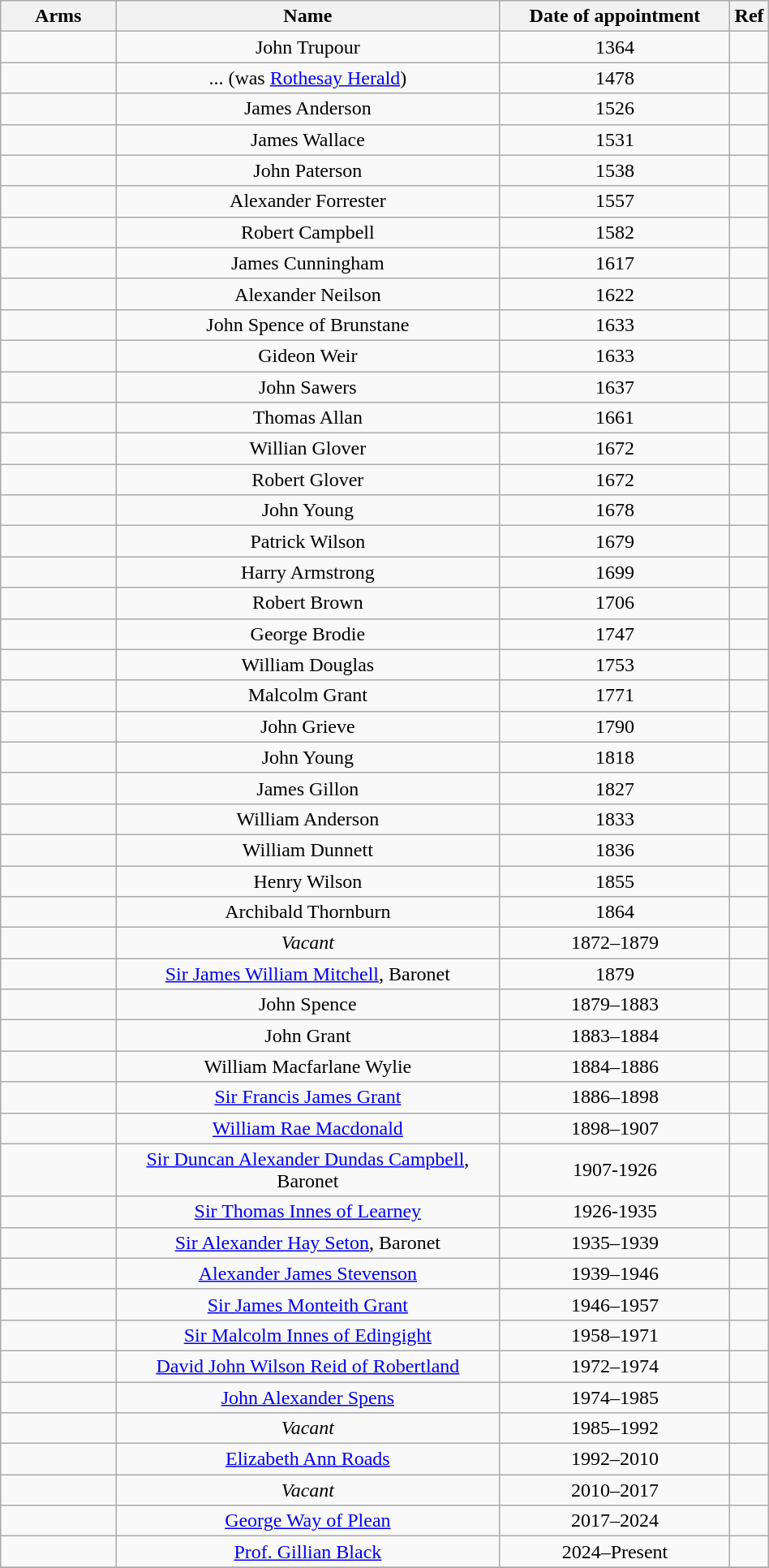<table class="wikitable" style="text-align:center; width:50%">
<tr>
<th>Arms</th>
<th style="width:50%">Name</th>
<th style="width:30%">Date of appointment</th>
<th style="width:5%">Ref</th>
</tr>
<tr>
<td></td>
<td>John Trupour</td>
<td>1364</td>
<td></td>
</tr>
<tr>
<td></td>
<td>... (was <a href='#'>Rothesay Herald</a>)</td>
<td>1478</td>
<td></td>
</tr>
<tr>
<td></td>
<td>James Anderson</td>
<td>1526</td>
<td></td>
</tr>
<tr>
<td></td>
<td>James Wallace</td>
<td>1531</td>
<td></td>
</tr>
<tr>
<td></td>
<td>John Paterson</td>
<td>1538</td>
<td></td>
</tr>
<tr>
<td></td>
<td>Alexander Forrester</td>
<td>1557</td>
<td></td>
</tr>
<tr>
<td></td>
<td>Robert Campbell</td>
<td>1582</td>
<td></td>
</tr>
<tr>
<td></td>
<td>James Cunningham</td>
<td>1617</td>
<td></td>
</tr>
<tr>
<td></td>
<td>Alexander Neilson</td>
<td>1622</td>
<td></td>
</tr>
<tr>
<td></td>
<td>John Spence of Brunstane</td>
<td>1633</td>
<td></td>
</tr>
<tr>
<td></td>
<td>Gideon Weir</td>
<td>1633</td>
<td></td>
</tr>
<tr>
<td></td>
<td>John Sawers</td>
<td>1637</td>
<td></td>
</tr>
<tr>
<td></td>
<td>Thomas Allan</td>
<td>1661</td>
<td></td>
</tr>
<tr>
<td></td>
<td>Willian Glover</td>
<td>1672</td>
<td></td>
</tr>
<tr>
<td></td>
<td>Robert Glover</td>
<td>1672</td>
<td></td>
</tr>
<tr>
<td></td>
<td>John Young</td>
<td>1678</td>
<td></td>
</tr>
<tr>
<td></td>
<td>Patrick Wilson</td>
<td>1679</td>
<td></td>
</tr>
<tr>
<td></td>
<td>Harry Armstrong</td>
<td>1699</td>
<td></td>
</tr>
<tr>
<td></td>
<td>Robert Brown</td>
<td>1706</td>
<td></td>
</tr>
<tr>
<td></td>
<td>George Brodie</td>
<td>1747</td>
<td></td>
</tr>
<tr>
<td></td>
<td>William Douglas</td>
<td>1753</td>
<td></td>
</tr>
<tr>
<td></td>
<td>Malcolm Grant</td>
<td>1771</td>
<td></td>
</tr>
<tr>
<td></td>
<td>John Grieve</td>
<td>1790</td>
<td></td>
</tr>
<tr>
<td></td>
<td>John Young</td>
<td>1818</td>
<td></td>
</tr>
<tr>
<td></td>
<td>James Gillon</td>
<td>1827</td>
<td></td>
</tr>
<tr>
<td></td>
<td>William Anderson</td>
<td>1833</td>
<td></td>
</tr>
<tr>
<td></td>
<td>William Dunnett</td>
<td>1836</td>
<td></td>
</tr>
<tr>
<td></td>
<td>Henry Wilson</td>
<td>1855</td>
<td></td>
</tr>
<tr>
<td></td>
<td>Archibald Thornburn</td>
<td>1864</td>
<td></td>
</tr>
<tr>
<td></td>
<td><em>Vacant</em></td>
<td>1872–1879</td>
<td></td>
</tr>
<tr>
<td></td>
<td><a href='#'>Sir James William Mitchell</a>, Baronet</td>
<td>1879</td>
<td></td>
</tr>
<tr>
<td></td>
<td>John Spence</td>
<td>1879–1883</td>
<td></td>
</tr>
<tr>
<td></td>
<td>John Grant</td>
<td>1883–1884</td>
<td></td>
</tr>
<tr>
<td></td>
<td>William Macfarlane Wylie</td>
<td>1884–1886</td>
<td></td>
</tr>
<tr>
<td></td>
<td><a href='#'>Sir Francis James Grant</a></td>
<td>1886–1898</td>
<td></td>
</tr>
<tr>
<td></td>
<td><a href='#'>William Rae Macdonald</a></td>
<td>1898–1907</td>
<td></td>
</tr>
<tr>
<td></td>
<td><a href='#'>Sir Duncan Alexander Dundas Campbell</a>, Baronet</td>
<td>1907-1926</td>
<td></td>
</tr>
<tr>
<td></td>
<td><a href='#'>Sir Thomas Innes of Learney</a></td>
<td>1926-1935</td>
<td></td>
</tr>
<tr>
<td></td>
<td><a href='#'>Sir Alexander Hay Seton</a>, Baronet</td>
<td>1935–1939</td>
<td></td>
</tr>
<tr>
<td></td>
<td><a href='#'>Alexander James Stevenson</a></td>
<td>1939–1946</td>
<td></td>
</tr>
<tr>
<td></td>
<td><a href='#'>Sir James Monteith Grant</a></td>
<td>1946–1957</td>
<td></td>
</tr>
<tr>
<td></td>
<td><a href='#'>Sir Malcolm Innes of Edingight</a></td>
<td>1958–1971</td>
<td></td>
</tr>
<tr>
<td></td>
<td><a href='#'>David John Wilson Reid of Robertland</a></td>
<td>1972–1974</td>
<td></td>
</tr>
<tr>
<td></td>
<td><a href='#'>John Alexander Spens</a></td>
<td>1974–1985</td>
<td></td>
</tr>
<tr>
<td></td>
<td><em>Vacant</em></td>
<td>1985–1992</td>
<td></td>
</tr>
<tr>
<td></td>
<td><a href='#'>Elizabeth Ann Roads</a></td>
<td>1992–2010</td>
<td></td>
</tr>
<tr>
<td></td>
<td><em>Vacant</em></td>
<td>2010–2017</td>
<td></td>
</tr>
<tr>
<td></td>
<td><a href='#'>George Way of Plean</a></td>
<td>2017–2024</td>
<td></td>
</tr>
<tr>
<td></td>
<td><a href='#'>Prof. Gillian Black</a></td>
<td>2024–Present</td>
<td></td>
</tr>
<tr>
</tr>
</table>
